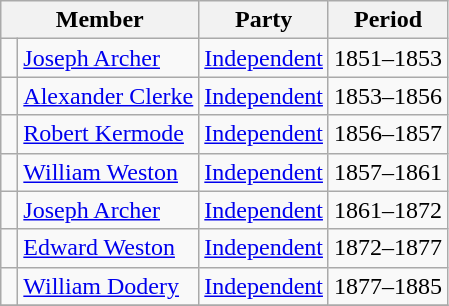<table class="wikitable">
<tr>
<th colspan="2">Member</th>
<th>Party</th>
<th>Period</th>
</tr>
<tr>
<td> </td>
<td><a href='#'>Joseph Archer</a></td>
<td><a href='#'>Independent</a></td>
<td>1851–1853</td>
</tr>
<tr>
<td> </td>
<td><a href='#'>Alexander Clerke</a></td>
<td><a href='#'>Independent</a></td>
<td>1853–1856</td>
</tr>
<tr>
<td> </td>
<td><a href='#'>Robert Kermode</a></td>
<td><a href='#'>Independent</a></td>
<td>1856–1857</td>
</tr>
<tr>
<td> </td>
<td><a href='#'>William Weston</a></td>
<td><a href='#'>Independent</a></td>
<td>1857–1861</td>
</tr>
<tr>
<td> </td>
<td><a href='#'>Joseph Archer</a></td>
<td><a href='#'>Independent</a></td>
<td>1861–1872</td>
</tr>
<tr>
<td> </td>
<td><a href='#'>Edward Weston</a></td>
<td><a href='#'>Independent</a></td>
<td>1872–1877</td>
</tr>
<tr>
<td> </td>
<td><a href='#'>William Dodery</a></td>
<td><a href='#'>Independent</a></td>
<td>1877–1885</td>
</tr>
<tr>
</tr>
</table>
